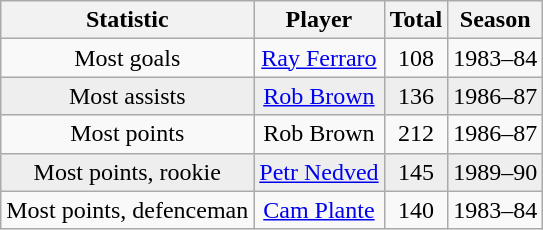<table class="wikitable" style="float:left; text-align: center; margin-right:1em;">
<tr>
<th>Statistic</th>
<th>Player</th>
<th>Total</th>
<th>Season</th>
</tr>
<tr>
<td>Most goals</td>
<td><a href='#'>Ray Ferraro</a></td>
<td>108</td>
<td>1983–84</td>
</tr>
<tr align="center" bgcolor="#eeeeee">
<td>Most assists</td>
<td><a href='#'>Rob Brown</a></td>
<td>136</td>
<td>1986–87</td>
</tr>
<tr>
<td>Most points</td>
<td>Rob Brown</td>
<td>212</td>
<td>1986–87</td>
</tr>
<tr align="center" bgcolor="#eeeeee">
<td>Most points, rookie</td>
<td><a href='#'>Petr Nedved</a></td>
<td>145</td>
<td>1989–90</td>
</tr>
<tr>
<td>Most points, defenceman</td>
<td><a href='#'>Cam Plante</a></td>
<td>140</td>
<td>1983–84</td>
</tr>
</table>
